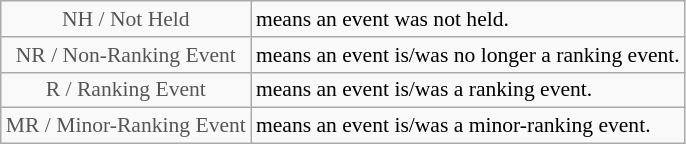<table class="wikitable" style="font-size:90%">
<tr>
<td style="text-align:center; color:#555555;" colspan="4">NH / Not Held</td>
<td>means an event was not held.</td>
</tr>
<tr>
<td style="text-align:center; color:#555555;" colspan="4">NR / Non-Ranking Event</td>
<td>means an event is/was no longer a ranking event.</td>
</tr>
<tr>
<td style="text-align:center; color:#555555;" colspan="4">R / Ranking Event</td>
<td>means an event is/was a ranking event.</td>
</tr>
<tr>
<td style="text-align:center; color:#555555;" colspan="4">MR / Minor-Ranking Event</td>
<td>means an event is/was a minor-ranking event.</td>
</tr>
</table>
